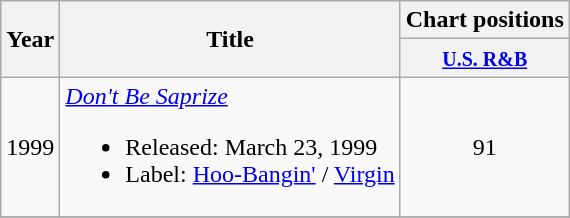<table class="wikitable">
<tr>
<th rowspan="2">Year</th>
<th rowspan="2">Title</th>
<th colspan="2">Chart positions</th>
</tr>
<tr>
<th><small><a href='#'>U.S. R&B</a></small></th>
</tr>
<tr>
<td>1999</td>
<td><em><a href='#'>Don't Be Saprize</a></em><br><ul><li>Released: March 23, 1999</li><li>Label: <a href='#'>Hoo-Bangin'</a> / <a href='#'>Virgin</a></li></ul></td>
<td align="center">91</td>
</tr>
<tr>
</tr>
</table>
